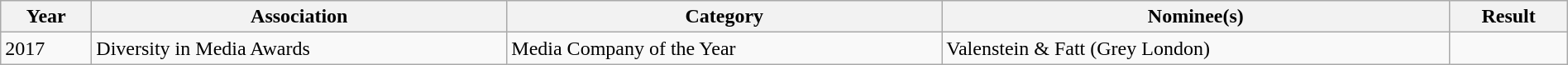<table class="wikitable" width="100%">
<tr>
<th>Year</th>
<th>Association</th>
<th>Category</th>
<th>Nominee(s)</th>
<th>Result</th>
</tr>
<tr>
<td rowspan="1">2017</td>
<td rowspan="1">Diversity in Media Awards</td>
<td>Media Company of the Year</td>
<td>Valenstein & Fatt (Grey London)</td>
<td></td>
</tr>
</table>
